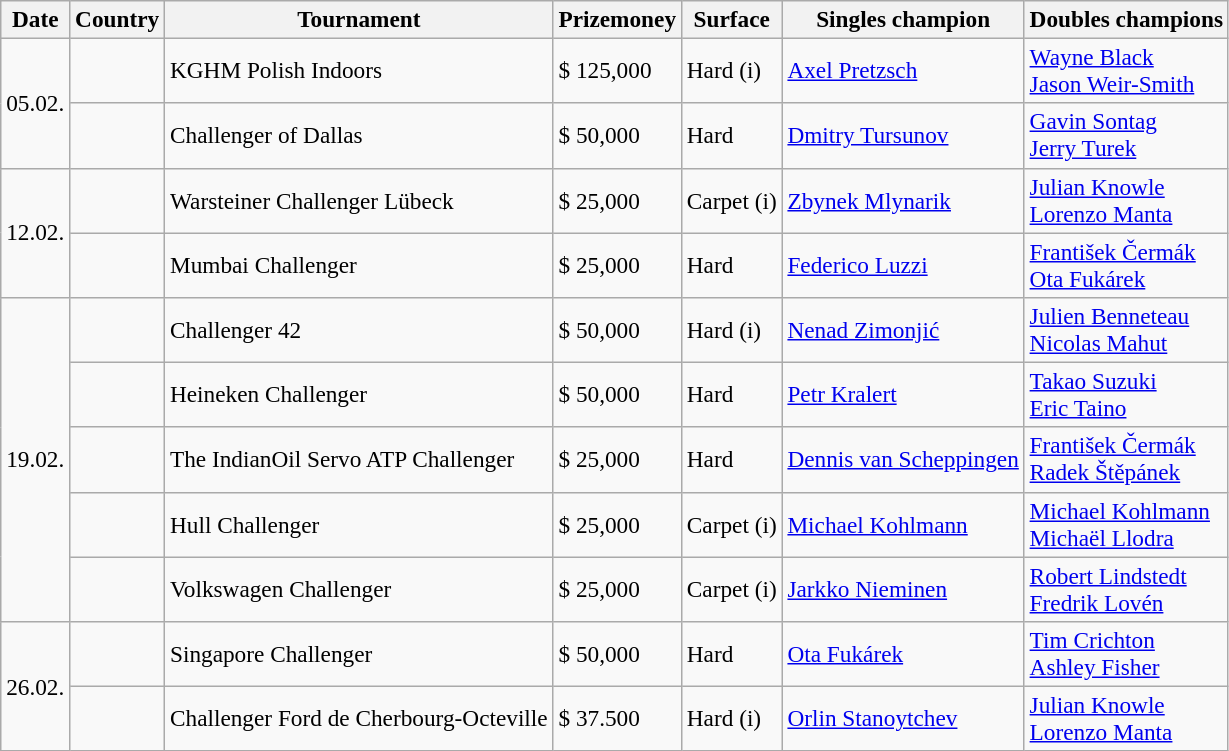<table class="sortable wikitable" style=font-size:97%>
<tr>
<th>Date</th>
<th>Country</th>
<th>Tournament</th>
<th>Prizemoney</th>
<th>Surface</th>
<th>Singles champion</th>
<th>Doubles champions</th>
</tr>
<tr>
<td rowspan="2">05.02.</td>
<td></td>
<td>KGHM Polish Indoors</td>
<td>$ 125,000</td>
<td>Hard (i)</td>
<td> <a href='#'>Axel Pretzsch</a></td>
<td> <a href='#'>Wayne Black</a> <br>  <a href='#'>Jason Weir-Smith</a></td>
</tr>
<tr>
<td></td>
<td>Challenger of Dallas</td>
<td>$ 50,000</td>
<td>Hard</td>
<td> <a href='#'>Dmitry Tursunov</a></td>
<td> <a href='#'>Gavin Sontag</a> <br>  <a href='#'>Jerry Turek</a></td>
</tr>
<tr>
<td rowspan="2">12.02.</td>
<td></td>
<td>Warsteiner Challenger Lübeck</td>
<td>$ 25,000</td>
<td>Carpet (i)</td>
<td> <a href='#'>Zbynek Mlynarik</a></td>
<td> <a href='#'>Julian Knowle</a><br> <a href='#'>Lorenzo Manta</a></td>
</tr>
<tr>
<td></td>
<td>Mumbai Challenger</td>
<td>$ 25,000</td>
<td>Hard</td>
<td> <a href='#'>Federico Luzzi</a></td>
<td> <a href='#'>František Čermák</a><br> <a href='#'>Ota Fukárek</a></td>
</tr>
<tr>
<td rowspan="5">19.02.</td>
<td></td>
<td>Challenger 42</td>
<td>$ 50,000</td>
<td>Hard (i)</td>
<td> <a href='#'>Nenad Zimonjić</a></td>
<td> <a href='#'>Julien Benneteau</a><br> <a href='#'>Nicolas Mahut</a></td>
</tr>
<tr>
<td></td>
<td>Heineken Challenger</td>
<td>$ 50,000</td>
<td>Hard</td>
<td> <a href='#'>Petr Kralert</a></td>
<td> <a href='#'>Takao Suzuki</a><br> <a href='#'>Eric Taino</a></td>
</tr>
<tr>
<td></td>
<td>The IndianOil Servo ATP Challenger</td>
<td>$ 25,000</td>
<td>Hard</td>
<td> <a href='#'>Dennis van Scheppingen</a></td>
<td> <a href='#'>František Čermák</a><br> <a href='#'>Radek Štěpánek</a></td>
</tr>
<tr>
<td></td>
<td>Hull Challenger</td>
<td>$ 25,000</td>
<td>Carpet (i)</td>
<td> <a href='#'>Michael Kohlmann</a></td>
<td> <a href='#'>Michael Kohlmann</a><br> <a href='#'>Michaël Llodra</a></td>
</tr>
<tr>
<td></td>
<td>Volkswagen Challenger</td>
<td>$ 25,000</td>
<td>Carpet (i)</td>
<td> <a href='#'>Jarkko Nieminen</a></td>
<td> <a href='#'>Robert Lindstedt</a> <br>  <a href='#'>Fredrik Lovén</a></td>
</tr>
<tr>
<td rowspan="2">26.02.</td>
<td></td>
<td>Singapore Challenger</td>
<td>$ 50,000</td>
<td>Hard</td>
<td> <a href='#'>Ota Fukárek</a></td>
<td> <a href='#'>Tim Crichton</a><br> <a href='#'>Ashley Fisher</a></td>
</tr>
<tr>
<td></td>
<td>Challenger Ford de Cherbourg-Octeville</td>
<td>$ 37.500</td>
<td>Hard (i)</td>
<td> <a href='#'>Orlin Stanoytchev</a></td>
<td> <a href='#'>Julian Knowle</a> <br>  <a href='#'>Lorenzo Manta</a></td>
</tr>
</table>
